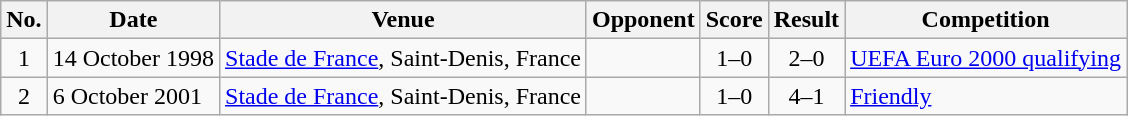<table class="wikitable sortable">
<tr>
<th scope="col">No.</th>
<th scope="col">Date</th>
<th scope="col">Venue</th>
<th scope="col">Opponent</th>
<th scope="col">Score</th>
<th scope="col">Result</th>
<th scope="col">Competition</th>
</tr>
<tr>
<td align="center">1</td>
<td>14 October 1998</td>
<td><a href='#'>Stade de France</a>, Saint-Denis, France</td>
<td></td>
<td align="center">1–0</td>
<td align="center">2–0</td>
<td><a href='#'>UEFA Euro 2000 qualifying</a></td>
</tr>
<tr>
<td align="center">2</td>
<td>6 October 2001</td>
<td><a href='#'>Stade de France</a>, Saint-Denis, France</td>
<td></td>
<td align="center">1–0</td>
<td align="center">4–1</td>
<td><a href='#'>Friendly</a></td>
</tr>
</table>
